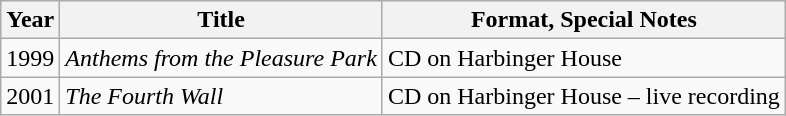<table class="wikitable">
<tr>
<th>Year</th>
<th>Title</th>
<th>Format, Special Notes</th>
</tr>
<tr>
<td>1999</td>
<td><em>Anthems from the Pleasure Park</em></td>
<td>CD on Harbinger House</td>
</tr>
<tr>
<td>2001</td>
<td><em>The Fourth Wall</em></td>
<td>CD on Harbinger House – live recording</td>
</tr>
</table>
